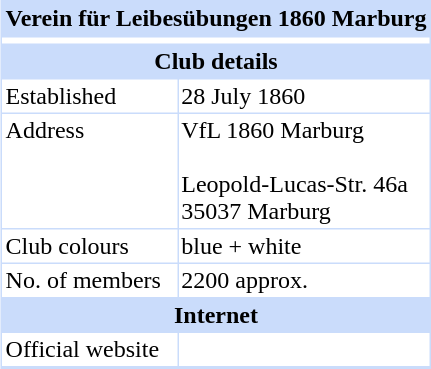<table border="0" cellpadding="2" cellspacing="1" align="right" style="margin-left:1em; background:#CADCFB;">
<tr>
<th colspan="3">Verein für Leibesübungen 1860 Marburg</th>
</tr>
<tr>
</tr>
<tr style="background:#ffffff">
<td colspan="3" align="center"></td>
</tr>
<tr>
<th colspan="3">Club details</th>
</tr>
<tr bgcolor="#FFFFFF">
<td>Established</td>
<td colspan="2">28 July 1860</td>
</tr>
<tr bgcolor="#FFFFFF">
<td valign="top">Address</td>
<td colspan="2">VfL 1860 Marburg<br><br>Leopold-Lucas-Str. 46a<br>
35037 Marburg<br></td>
</tr>
<tr bgcolor="#FFFFFF">
<td>Club colours</td>
<td colspan="2">blue + white</td>
</tr>
<tr bgcolor="#FFFFFF">
<td>No. of members</td>
<td colspan="2">2200 approx.</td>
</tr>
<tr>
<th colspan="3">Internet</th>
</tr>
<tr bgcolor="#FFFFFF">
<td valign="top">Official website</td>
<td colspan="2"></td>
</tr>
<tr bgcolor="#FFFFFF">
</tr>
</table>
